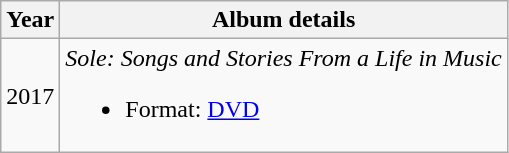<table class="wikitable">
<tr>
<th>Year</th>
<th>Album details</th>
</tr>
<tr>
<td>2017</td>
<td style="text-align:left;"><em>Sole: Songs and Stories From a Life in Music</em><br><ul><li>Format: <a href='#'>DVD</a></li></ul></td>
</tr>
</table>
